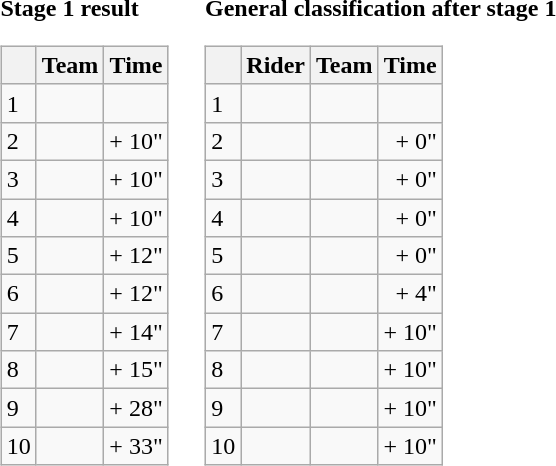<table>
<tr>
<td><strong>Stage 1 result</strong><br><table class="wikitable">
<tr>
<th></th>
<th>Team</th>
<th>Time</th>
</tr>
<tr>
<td>1</td>
<td></td>
<td align=right></td>
</tr>
<tr>
<td>2</td>
<td></td>
<td align=right>+ 10"</td>
</tr>
<tr>
<td>3</td>
<td></td>
<td align=right>+ 10"</td>
</tr>
<tr>
<td>4</td>
<td></td>
<td align=right>+ 10"</td>
</tr>
<tr>
<td>5</td>
<td></td>
<td align=right>+ 12"</td>
</tr>
<tr>
<td>6</td>
<td></td>
<td align=right>+ 12"</td>
</tr>
<tr>
<td>7</td>
<td></td>
<td align=right>+ 14"</td>
</tr>
<tr>
<td>8</td>
<td></td>
<td align=right>+ 15"</td>
</tr>
<tr>
<td>9</td>
<td></td>
<td align=right>+ 28"</td>
</tr>
<tr>
<td>10</td>
<td></td>
<td align=right>+ 33"</td>
</tr>
</table>
</td>
<td></td>
<td><strong>General classification after stage 1</strong><br><table class="wikitable">
<tr>
<th></th>
<th>Rider</th>
<th>Team</th>
<th>Time</th>
</tr>
<tr>
<td>1</td>
<td> </td>
<td></td>
<td align="right"></td>
</tr>
<tr>
<td>2</td>
<td></td>
<td></td>
<td align="right">+ 0"</td>
</tr>
<tr>
<td>3</td>
<td></td>
<td></td>
<td align="right">+ 0"</td>
</tr>
<tr>
<td>4</td>
<td></td>
<td></td>
<td align="right">+ 0"</td>
</tr>
<tr>
<td>5</td>
<td></td>
<td></td>
<td align="right">+ 0"</td>
</tr>
<tr>
<td>6</td>
<td></td>
<td></td>
<td align="right">+ 4"</td>
</tr>
<tr>
<td>7</td>
<td></td>
<td></td>
<td align="right">+ 10"</td>
</tr>
<tr>
<td>8</td>
<td></td>
<td></td>
<td align="right">+ 10"</td>
</tr>
<tr>
<td>9</td>
<td></td>
<td></td>
<td align="right">+ 10"</td>
</tr>
<tr>
<td>10</td>
<td></td>
<td></td>
<td align="right">+ 10"</td>
</tr>
</table>
</td>
</tr>
</table>
